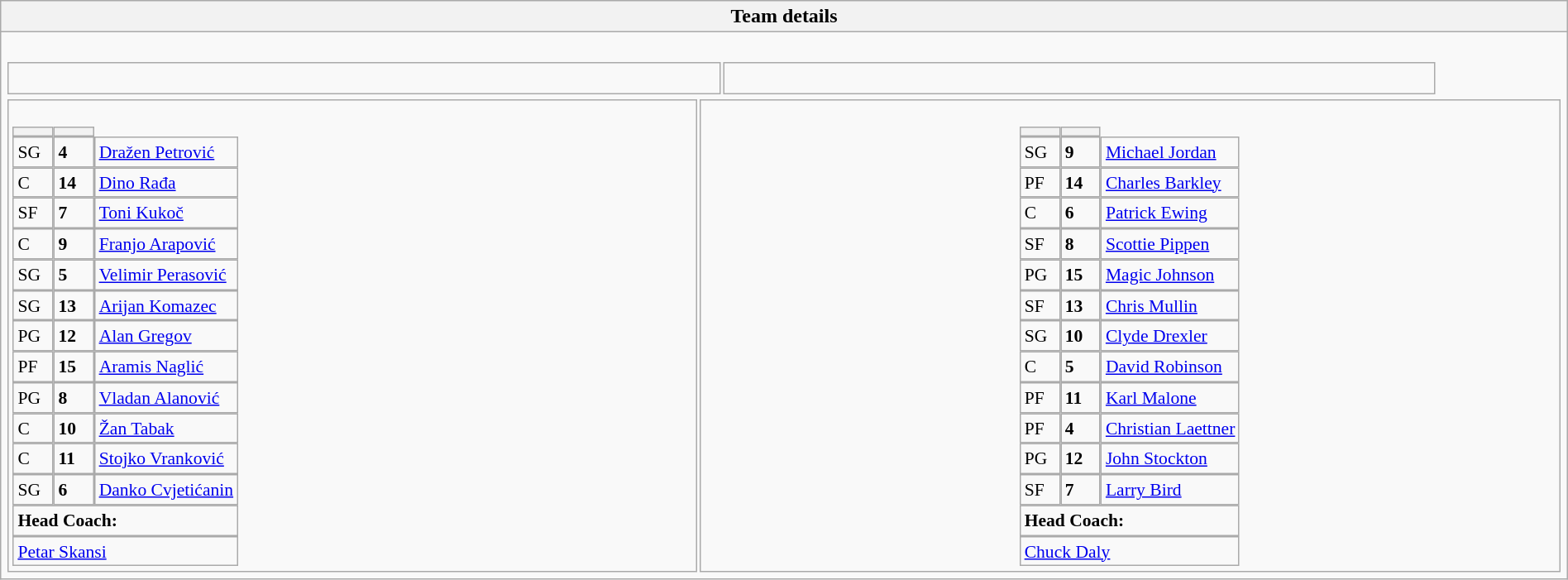<table style="width:100%" class="wikitable collapsible collapsed">
<tr>
<th>Team details</th>
</tr>
<tr>
<td><br><table width=92% |>
<tr>
<td><br></td>
<td><br></td>
</tr>
</table>
<table style="width:100%">
<tr>
<td style="vertical-align:top;width:40%"><br><table style="font-size:90%" cellspacing="0" cellpadding="0">
<tr>
<th width="25"></th>
<th width="25"></th>
</tr>
<tr>
<td>SG</td>
<td><strong>4</strong></td>
<td><a href='#'>Dražen Petrović</a></td>
</tr>
<tr>
<td>C</td>
<td><strong>14</strong></td>
<td><a href='#'>Dino Rađa</a></td>
</tr>
<tr>
<td>SF</td>
<td><strong>7</strong></td>
<td><a href='#'>Toni Kukoč</a></td>
</tr>
<tr>
<td>C</td>
<td><strong>9</strong></td>
<td><a href='#'>Franjo Arapović</a></td>
</tr>
<tr>
<td>SG</td>
<td><strong>5</strong></td>
<td><a href='#'>Velimir Perasović</a></td>
</tr>
<tr>
<td>SG</td>
<td><strong>13</strong></td>
<td><a href='#'>Arijan Komazec</a></td>
</tr>
<tr>
<td>PG</td>
<td><strong>12</strong></td>
<td><a href='#'>Alan Gregov</a></td>
</tr>
<tr>
<td>PF</td>
<td><strong>15</strong></td>
<td><a href='#'>Aramis Naglić</a></td>
</tr>
<tr>
<td>PG</td>
<td><strong>8</strong></td>
<td><a href='#'>Vladan Alanović</a></td>
</tr>
<tr>
<td>C</td>
<td><strong>10</strong></td>
<td><a href='#'>Žan Tabak</a></td>
</tr>
<tr>
<td>C</td>
<td><strong>11</strong></td>
<td><a href='#'>Stojko Vranković</a></td>
</tr>
<tr>
<td>SG</td>
<td><strong>6</strong></td>
<td><a href='#'>Danko Cvjetićanin</a></td>
</tr>
<tr>
<td colspan=3><strong>Head Coach:</strong></td>
</tr>
<tr>
<td colspan=4> <a href='#'>Petar Skansi</a></td>
</tr>
</table>
</td>
<td valign="top" width="50%"><br><table cellspacing="0" cellpadding="0" style="font-size:90%;margin:auto">
<tr>
<th width="25"></th>
<th width="25"></th>
</tr>
<tr>
<td>SG</td>
<td><strong>9</strong></td>
<td><a href='#'>Michael Jordan</a></td>
</tr>
<tr>
<td>PF</td>
<td><strong>14</strong></td>
<td><a href='#'>Charles Barkley</a></td>
</tr>
<tr>
<td>C</td>
<td><strong>6</strong></td>
<td><a href='#'>Patrick Ewing</a></td>
</tr>
<tr>
<td>SF</td>
<td><strong>8</strong></td>
<td><a href='#'>Scottie Pippen</a></td>
</tr>
<tr>
<td>PG</td>
<td><strong>15</strong></td>
<td><a href='#'>Magic Johnson</a></td>
</tr>
<tr>
<td>SF</td>
<td><strong>13</strong></td>
<td><a href='#'>Chris Mullin</a></td>
</tr>
<tr>
<td>SG</td>
<td><strong>10</strong></td>
<td><a href='#'>Clyde Drexler</a></td>
</tr>
<tr>
<td>C</td>
<td><strong>5</strong></td>
<td><a href='#'>David Robinson</a></td>
</tr>
<tr>
<td>PF</td>
<td><strong>11</strong></td>
<td><a href='#'>Karl Malone</a></td>
</tr>
<tr>
<td>PF</td>
<td><strong>4</strong></td>
<td><a href='#'>Christian Laettner</a></td>
</tr>
<tr>
<td>PG</td>
<td><strong>12</strong></td>
<td><a href='#'>John Stockton</a></td>
</tr>
<tr>
<td>SF</td>
<td><strong>7</strong></td>
<td><a href='#'>Larry Bird</a></td>
</tr>
<tr>
<td colspan=3><strong>Head Coach:</strong></td>
</tr>
<tr>
<td colspan=4> <a href='#'>Chuck Daly</a></td>
</tr>
</table>
</td>
</tr>
</table>
</td>
</tr>
</table>
